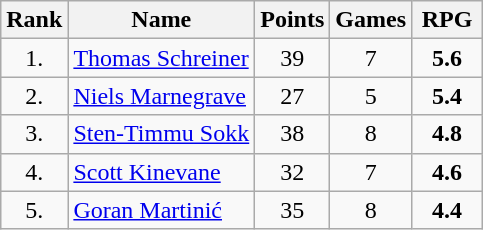<table class="wikitable" style="text-align: center;">
<tr>
<th>Rank</th>
<th>Name</th>
<th>Points</th>
<th>Games</th>
<th width=40>RPG</th>
</tr>
<tr>
<td>1.</td>
<td align="left"> <a href='#'>Thomas Schreiner</a></td>
<td>39</td>
<td>7</td>
<td><strong>5.6</strong></td>
</tr>
<tr>
<td>2.</td>
<td align="left"> <a href='#'>Niels Marnegrave</a></td>
<td>27</td>
<td>5</td>
<td><strong>5.4</strong></td>
</tr>
<tr>
<td>3.</td>
<td align="left"> <a href='#'>Sten-Timmu Sokk</a></td>
<td>38</td>
<td>8</td>
<td><strong>4.8</strong></td>
</tr>
<tr>
<td>4.</td>
<td align="left"> <a href='#'>Scott Kinevane</a></td>
<td>32</td>
<td>7</td>
<td><strong>4.6</strong></td>
</tr>
<tr>
<td>5.</td>
<td align="left"> <a href='#'>Goran Martinić</a></td>
<td>35</td>
<td>8</td>
<td><strong>4.4</strong></td>
</tr>
</table>
